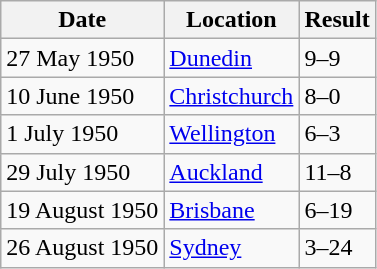<table class="wikitable" style="align:center;">
<tr>
<th>Date</th>
<th>Location</th>
<th>Result</th>
</tr>
<tr>
<td>27 May 1950</td>
<td><a href='#'>Dunedin</a></td>
<td> 9–9 </td>
</tr>
<tr>
<td>10 June 1950</td>
<td><a href='#'>Christchurch</a></td>
<td> 8–0 </td>
</tr>
<tr>
<td>1 July 1950</td>
<td><a href='#'>Wellington</a></td>
<td> 6–3 </td>
</tr>
<tr>
<td>29 July 1950</td>
<td><a href='#'>Auckland</a></td>
<td> 11–8 </td>
</tr>
<tr>
<td>19 August 1950</td>
<td><a href='#'>Brisbane</a></td>
<td> 6–19 </td>
</tr>
<tr>
<td>26 August 1950</td>
<td><a href='#'>Sydney</a></td>
<td> 3–24 </td>
</tr>
</table>
